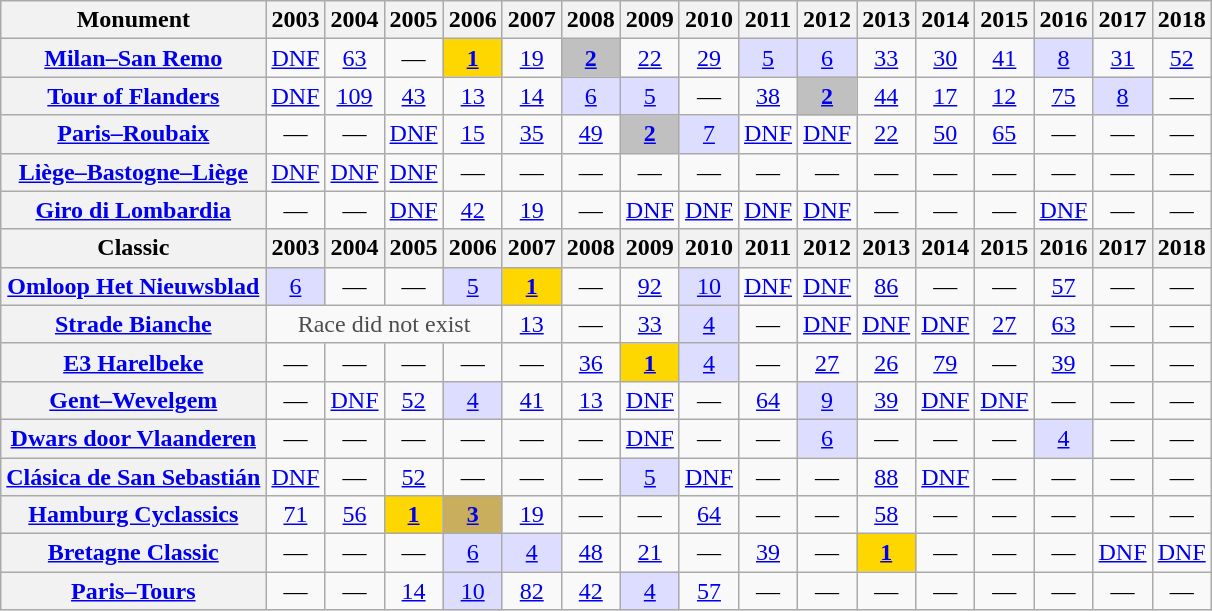<table class="wikitable plainrowheaders">
<tr>
<th>Monument</th>
<th scope="col">2003</th>
<th scope="col">2004</th>
<th scope="col">2005</th>
<th scope="col">2006</th>
<th scope="col">2007</th>
<th scope="col">2008</th>
<th scope="col">2009</th>
<th scope="col">2010</th>
<th scope="col">2011</th>
<th scope="col">2012</th>
<th scope="col">2013</th>
<th scope="col">2014</th>
<th scope="col">2015</th>
<th scope="col">2016</th>
<th scope="col">2017</th>
<th scope="col">2018</th>
</tr>
<tr style="text-align:center;">
<th scope="row"><a href='#'>Milan–San Remo</a></th>
<td><a href='#'>DNF</a></td>
<td><a href='#'>63</a></td>
<td>—</td>
<td style="background:gold;"><a href='#'><strong>1</strong></a></td>
<td><a href='#'>19</a></td>
<td style="background:silver;"><a href='#'><strong>2</strong></a></td>
<td><a href='#'>22</a></td>
<td><a href='#'>29</a></td>
<td style="background:#ddf;"><a href='#'>5</a></td>
<td style="background:#ddf;"><a href='#'>6</a></td>
<td><a href='#'>33</a></td>
<td><a href='#'>30</a></td>
<td><a href='#'>41</a></td>
<td style="background:#ddf;"><a href='#'>8</a></td>
<td><a href='#'>31</a></td>
<td><a href='#'>52</a></td>
</tr>
<tr style="text-align:center;">
<th scope="row"><a href='#'>Tour of Flanders</a></th>
<td><a href='#'>DNF</a></td>
<td><a href='#'>109</a></td>
<td><a href='#'>43</a></td>
<td><a href='#'>13</a></td>
<td><a href='#'>14</a></td>
<td style="background:#ddf;"><a href='#'>6</a></td>
<td style="background:#ddf;"><a href='#'>5</a></td>
<td>—</td>
<td><a href='#'>38</a></td>
<td style="background:silver;"><a href='#'><strong>2</strong></a></td>
<td><a href='#'>44</a></td>
<td><a href='#'>17</a></td>
<td><a href='#'>12</a></td>
<td><a href='#'>75</a></td>
<td style="background:#ddf;"><a href='#'>8</a></td>
<td>—</td>
</tr>
<tr style="text-align:center;">
<th scope="row"><a href='#'>Paris–Roubaix</a></th>
<td>—</td>
<td>—</td>
<td><a href='#'>DNF</a></td>
<td><a href='#'>15</a></td>
<td><a href='#'>35</a></td>
<td><a href='#'>49</a></td>
<td style="background:silver;"><a href='#'><strong>2</strong></a></td>
<td style="background:#ddf;"><a href='#'>7</a></td>
<td><a href='#'>DNF</a></td>
<td><a href='#'>DNF</a></td>
<td><a href='#'>22</a></td>
<td><a href='#'>50</a></td>
<td><a href='#'>65</a></td>
<td>—</td>
<td>—</td>
<td>—</td>
</tr>
<tr style="text-align:center;">
<th scope="row"><a href='#'>Liège–Bastogne–Liège</a></th>
<td><a href='#'>DNF</a></td>
<td><a href='#'>DNF</a></td>
<td><a href='#'>DNF</a></td>
<td>—</td>
<td>—</td>
<td>—</td>
<td>—</td>
<td>—</td>
<td>—</td>
<td>—</td>
<td>—</td>
<td>—</td>
<td>—</td>
<td>—</td>
<td>—</td>
<td>—</td>
</tr>
<tr style="text-align:center;">
<th scope="row"><a href='#'>Giro di Lombardia</a></th>
<td>—</td>
<td>—</td>
<td><a href='#'>DNF</a></td>
<td><a href='#'>42</a></td>
<td><a href='#'>19</a></td>
<td>—</td>
<td><a href='#'>DNF</a></td>
<td><a href='#'>DNF</a></td>
<td><a href='#'>DNF</a></td>
<td><a href='#'>DNF</a></td>
<td>—</td>
<td>—</td>
<td>—</td>
<td><a href='#'>DNF</a></td>
<td>—</td>
<td>—</td>
</tr>
<tr>
<th>Classic</th>
<th scope="col">2003</th>
<th scope="col">2004</th>
<th scope="col">2005</th>
<th scope="col">2006</th>
<th scope="col">2007</th>
<th scope="col">2008</th>
<th scope="col">2009</th>
<th scope="col">2010</th>
<th scope="col">2011</th>
<th scope="col">2012</th>
<th scope="col">2013</th>
<th scope="col">2014</th>
<th scope="col">2015</th>
<th scope="col">2016</th>
<th scope="col">2017</th>
<th scope="col">2018</th>
</tr>
<tr style="text-align:center;">
<th scope="row"><a href='#'>Omloop Het Nieuwsblad</a></th>
<td style="background:#ddf;"><a href='#'>6</a></td>
<td>—</td>
<td>—</td>
<td style="background:#ddf;"><a href='#'>5</a></td>
<td style="background:gold;"><a href='#'><strong>1</strong></a></td>
<td>—</td>
<td><a href='#'>92</a></td>
<td style="background:#ddf;"><a href='#'>10</a></td>
<td><a href='#'>DNF</a></td>
<td><a href='#'>DNF</a></td>
<td><a href='#'>86</a></td>
<td>—</td>
<td>—</td>
<td><a href='#'>57</a></td>
<td>—</td>
<td>—</td>
</tr>
<tr style="text-align:center;">
<th scope="row"><a href='#'>Strade Bianche</a></th>
<td style="color:#4d4d4d;" colspan=4>Race did not exist</td>
<td><a href='#'>13</a></td>
<td>—</td>
<td><a href='#'>33</a></td>
<td style="background:#ddf;"><a href='#'>4</a></td>
<td>—</td>
<td><a href='#'>DNF</a></td>
<td><a href='#'>DNF</a></td>
<td><a href='#'>DNF</a></td>
<td><a href='#'>27</a></td>
<td><a href='#'>63</a></td>
<td>—</td>
<td>—</td>
</tr>
<tr style="text-align:center;">
<th scope="row"><a href='#'>E3 Harelbeke</a></th>
<td>—</td>
<td>—</td>
<td>—</td>
<td>—</td>
<td>—</td>
<td><a href='#'>36</a></td>
<td style="background:gold;"><a href='#'><strong>1</strong></a></td>
<td style="background:#ddf;"><a href='#'>4</a></td>
<td>—</td>
<td><a href='#'>27</a></td>
<td><a href='#'>26</a></td>
<td><a href='#'>79</a></td>
<td>—</td>
<td><a href='#'>39</a></td>
<td>—</td>
<td>—</td>
</tr>
<tr style="text-align:center;">
<th scope="row"><a href='#'>Gent–Wevelgem</a></th>
<td>—</td>
<td><a href='#'>DNF</a></td>
<td><a href='#'>52</a></td>
<td style="background:#ddf;"><a href='#'>4</a></td>
<td><a href='#'>41</a></td>
<td><a href='#'>13</a></td>
<td><a href='#'>DNF</a></td>
<td>—</td>
<td><a href='#'>64</a></td>
<td style="background:#ddf;"><a href='#'>9</a></td>
<td><a href='#'>39</a></td>
<td><a href='#'>DNF</a></td>
<td><a href='#'>DNF</a></td>
<td>—</td>
<td>—</td>
<td>—</td>
</tr>
<tr style="text-align:center;">
<th scope="row"><a href='#'>Dwars door Vlaanderen</a></th>
<td>—</td>
<td>—</td>
<td>—</td>
<td>—</td>
<td>—</td>
<td>—</td>
<td><a href='#'>DNF</a></td>
<td>—</td>
<td>—</td>
<td style="background:#ddf;"><a href='#'>6</a></td>
<td>—</td>
<td>—</td>
<td>—</td>
<td style="background:#ddf;"><a href='#'>4</a></td>
<td>—</td>
<td>—</td>
</tr>
<tr style="text-align:center;">
<th scope="row"><a href='#'>Clásica de San Sebastián</a></th>
<td><a href='#'>DNF</a></td>
<td>—</td>
<td><a href='#'>52</a></td>
<td>—</td>
<td>—</td>
<td>—</td>
<td style="background:#ddf;"><a href='#'>5</a></td>
<td><a href='#'>DNF</a></td>
<td>—</td>
<td>—</td>
<td><a href='#'>88</a></td>
<td><a href='#'>DNF</a></td>
<td>—</td>
<td>—</td>
<td>—</td>
<td>—</td>
</tr>
<tr style="text-align:center;">
<th scope="row"><a href='#'>Hamburg Cyclassics</a></th>
<td><a href='#'>71</a></td>
<td><a href='#'>56</a></td>
<td style="background:gold;"><a href='#'><strong>1</strong></a></td>
<td style="background:#C9AE5D;"><a href='#'><strong>3</strong></a></td>
<td><a href='#'>19</a></td>
<td>—</td>
<td>—</td>
<td><a href='#'>64</a></td>
<td>—</td>
<td>—</td>
<td><a href='#'>58</a></td>
<td>—</td>
<td>—</td>
<td>—</td>
<td>—</td>
<td>—</td>
</tr>
<tr style="text-align:center;">
<th scope="row"><a href='#'>Bretagne Classic</a></th>
<td>—</td>
<td>—</td>
<td>—</td>
<td style="background:#ddf;"><a href='#'>6</a></td>
<td style="background:#ddf;"><a href='#'>4</a></td>
<td><a href='#'>48</a></td>
<td><a href='#'>21</a></td>
<td>—</td>
<td><a href='#'>39</a></td>
<td>—</td>
<td style="background:gold;"><a href='#'><strong>1</strong></a></td>
<td>—</td>
<td>—</td>
<td>—</td>
<td><a href='#'>DNF</a></td>
<td><a href='#'>DNF</a></td>
</tr>
<tr style="text-align:center;">
<th scope="row"><a href='#'>Paris–Tours</a></th>
<td>—</td>
<td>—</td>
<td><a href='#'>14</a></td>
<td style="background:#ddf;"><a href='#'>10</a></td>
<td><a href='#'>82</a></td>
<td><a href='#'>42</a></td>
<td style="background:#ddf;"><a href='#'>4</a></td>
<td><a href='#'>57</a></td>
<td>—</td>
<td>—</td>
<td>—</td>
<td>—</td>
<td>—</td>
<td>—</td>
<td>—</td>
<td>—</td>
</tr>
</table>
